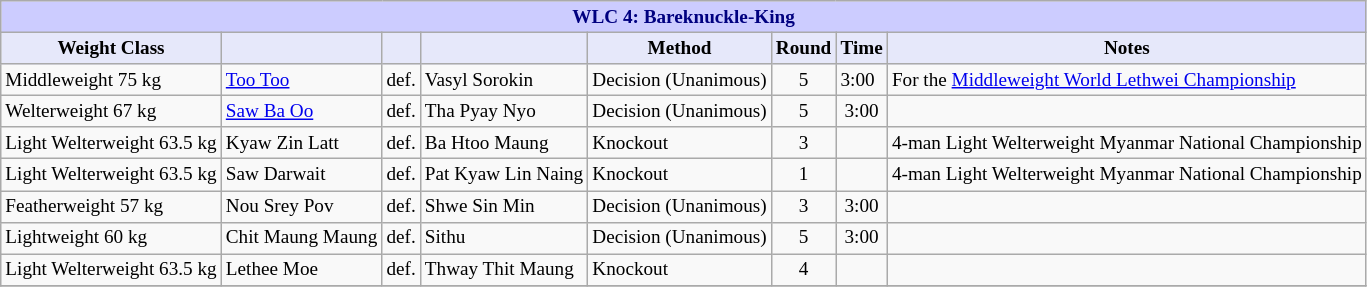<table class="wikitable" style="font-size: 80%;">
<tr>
<th colspan="8" style="background-color: #ccf; color: #000080; text-align: center;"><strong>WLC 4: Bareknuckle-King</strong></th>
</tr>
<tr>
<th colspan="1" style="background-color: #E6E8FA; color: #000000; text-align: center;">Weight Class</th>
<th colspan="1" style="background-color: #E6E8FA; color: #000000; text-align: center;"></th>
<th colspan="1" style="background-color: #E6E8FA; color: #000000; text-align: center;"></th>
<th colspan="1" style="background-color: #E6E8FA; color: #000000; text-align: center;"></th>
<th colspan="1" style="background-color: #E6E8FA; color: #000000; text-align: center;">Method</th>
<th colspan="1" style="background-color: #E6E8FA; color: #000000; text-align: center;">Round</th>
<th colspan="1" style="background-color: #E6E8FA; color: #000000; text-align: center;">Time</th>
<th colspan="1" style="background-color: #E6E8FA; color: #000000; text-align: center;">Notes</th>
</tr>
<tr>
<td>Middleweight 75 kg</td>
<td> <a href='#'>Too Too</a></td>
<td align="center">def.</td>
<td> Vasyl Sorokin</td>
<td>Decision (Unanimous)</td>
<td align="center">5</td>
<td>3:00</td>
<td>For the <a href='#'>Middleweight World Lethwei Championship</a></td>
</tr>
<tr>
<td>Welterweight 67 kg</td>
<td> <a href='#'>Saw Ba Oo</a></td>
<td align="center">def.</td>
<td> Tha Pyay Nyo</td>
<td>Decision (Unanimous)</td>
<td align="center">5</td>
<td align="center">3:00</td>
<td></td>
</tr>
<tr>
<td>Light Welterweight 63.5 kg</td>
<td> Kyaw Zin Latt</td>
<td>def.</td>
<td> Ba Htoo Maung</td>
<td>Knockout</td>
<td align="center">3</td>
<td align="center"></td>
<td>4-man Light Welterweight Myanmar National Championship</td>
</tr>
<tr>
<td>Light Welterweight 63.5 kg</td>
<td> Saw Darwait</td>
<td align="center">def.</td>
<td> Pat Kyaw Lin Naing</td>
<td>Knockout</td>
<td align="center">1</td>
<td align="center"></td>
<td>4-man Light Welterweight Myanmar National Championship</td>
</tr>
<tr>
<td>Featherweight 57 kg</td>
<td> Nou Srey Pov</td>
<td align="center">def.</td>
<td> Shwe Sin Min</td>
<td>Decision (Unanimous)</td>
<td align="center">3</td>
<td align="center">3:00</td>
<td></td>
</tr>
<tr>
<td>Lightweight 60 kg</td>
<td> Chit Maung Maung</td>
<td align="center">def.</td>
<td> Sithu</td>
<td>Decision (Unanimous)</td>
<td align="center">5</td>
<td align="center">3:00</td>
<td></td>
</tr>
<tr>
<td>Light Welterweight 63.5 kg</td>
<td> Lethee Moe</td>
<td>def.</td>
<td> Thway Thit Maung</td>
<td>Knockout</td>
<td align="center">4</td>
<td align="center"></td>
<td></td>
</tr>
<tr>
</tr>
</table>
